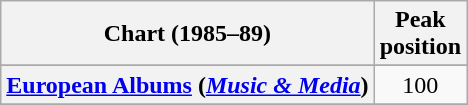<table class="wikitable sortable plainrowheaders">
<tr>
<th>Chart (1985–89)</th>
<th>Peak<br>position</th>
</tr>
<tr>
</tr>
<tr>
<th scope="row"><a href='#'>European Albums</a> (<em><a href='#'>Music & Media</a></em>)</th>
<td align="center">100</td>
</tr>
<tr>
</tr>
</table>
